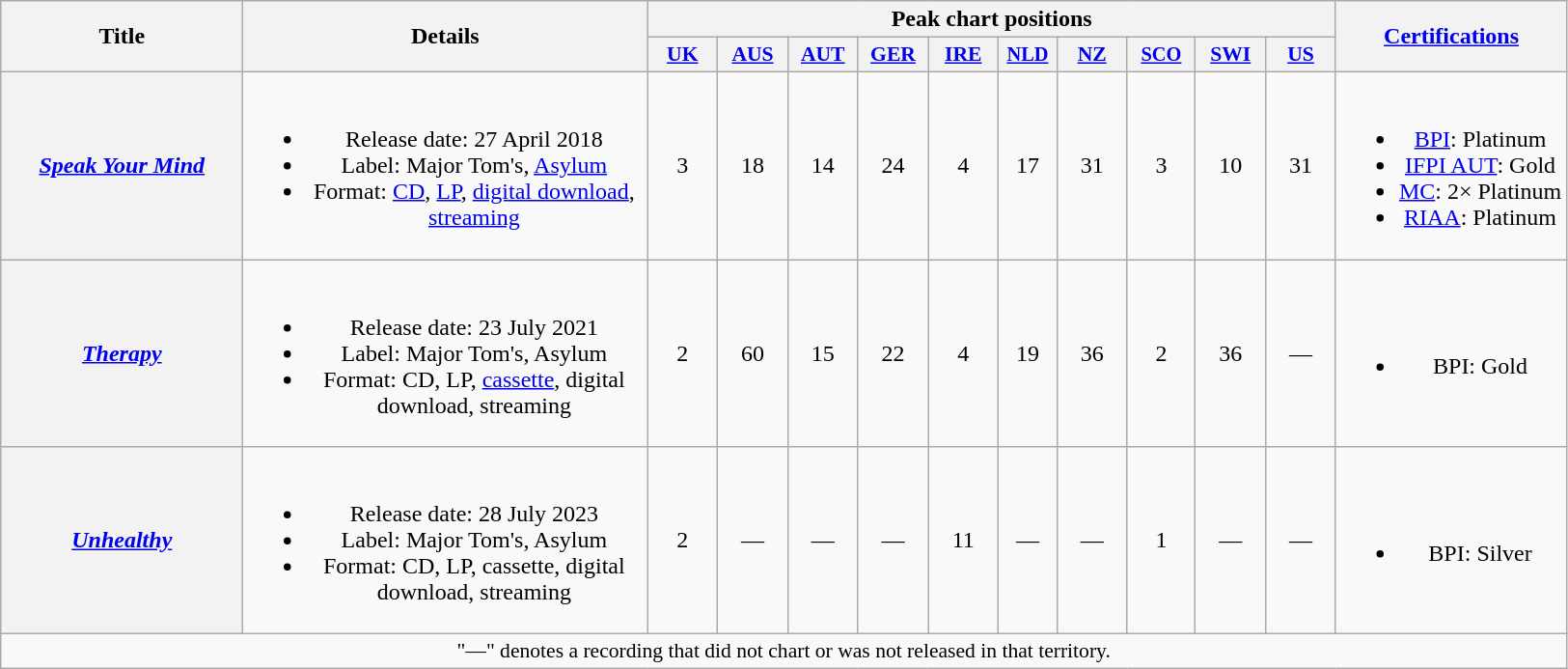<table class="wikitable plainrowheaders" style="text-align:center;">
<tr>
<th scope="col" rowspan="2" style="width:10em;">Title</th>
<th scope="col" rowspan="2" style="width:17em;">Details</th>
<th scope="col" colspan="10">Peak chart positions</th>
<th scope="col" rowspan="2"><a href='#'>Certifications</a></th>
</tr>
<tr>
<th scope="col" style="width:2.9em;font-size:90%;"><a href='#'>UK</a><br></th>
<th scope="col" style="width:2.9em;font-size:90%;"><a href='#'>AUS</a><br></th>
<th scope="col" style="width:2.9em;font-size:90%;"><a href='#'>AUT</a><br></th>
<th scope="col" style="width:2.9em;font-size:90%;"><a href='#'>GER</a><br></th>
<th scope="col" style="width:2.9em;font-size:90%;"><a href='#'>IRE</a><br></th>
<th scope="col" style="width:2.5em;font-size:85%;"><a href='#'>NLD</a><br></th>
<th scope="col" style="width:2.9em;font-size:90%;"><a href='#'>NZ</a><br></th>
<th scope="col" style="width:3em;font-size:85%;"><a href='#'>SCO</a><br></th>
<th scope="col" style="width:2.9em;font-size:90%;"><a href='#'>SWI</a><br></th>
<th scope="col" style="width:2.9em;font-size:90%;"><a href='#'>US</a><br></th>
</tr>
<tr>
<th scope="row"><em><a href='#'>Speak Your Mind</a></em></th>
<td><br><ul><li>Release date: 27 April 2018</li><li>Label: Major Tom's, <a href='#'>Asylum</a></li><li>Format: <a href='#'>CD</a>, <a href='#'>LP</a>, <a href='#'>digital download</a>, <a href='#'>streaming</a></li></ul></td>
<td>3</td>
<td>18</td>
<td>14</td>
<td>24</td>
<td>4</td>
<td>17</td>
<td>31</td>
<td>3</td>
<td>10</td>
<td>31</td>
<td><br><ul><li><a href='#'>BPI</a>: Platinum</li><li><a href='#'>IFPI AUT</a>: Gold</li><li><a href='#'>MC</a>: 2× Platinum</li><li><a href='#'>RIAA</a>: Platinum</li></ul></td>
</tr>
<tr>
<th scope="row"><em><a href='#'>Therapy</a></em></th>
<td><br><ul><li>Release date: 23 July 2021</li><li>Label: Major Tom's, Asylum</li><li>Format: CD, LP, <a href='#'>cassette</a>, digital download, streaming</li></ul></td>
<td>2</td>
<td>60</td>
<td>15</td>
<td>22</td>
<td>4</td>
<td>19</td>
<td>36</td>
<td>2</td>
<td>36</td>
<td>—</td>
<td><br><ul><li>BPI: Gold</li></ul></td>
</tr>
<tr>
<th scope="row"><em><a href='#'>Unhealthy</a></em></th>
<td><br><ul><li>Release date: 28 July 2023</li><li>Label: Major Tom's, Asylum</li><li>Format: CD, LP, cassette, digital download, streaming</li></ul></td>
<td>2</td>
<td>—</td>
<td>—</td>
<td>—</td>
<td>11</td>
<td>—</td>
<td>—</td>
<td>1</td>
<td>—</td>
<td>—</td>
<td><br><ul><li>BPI: Silver</li></ul></td>
</tr>
<tr>
<td colspan="14" style="font-size:90%">"—" denotes a recording that did not chart or was not released in that territory.</td>
</tr>
</table>
